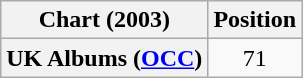<table class="wikitable plainrowheaders">
<tr>
<th scope="col">Chart (2003)</th>
<th scope="col">Position</th>
</tr>
<tr>
<th scope="row">UK Albums (<a href='#'>OCC</a>)</th>
<td style="text-align:center;">71</td>
</tr>
</table>
